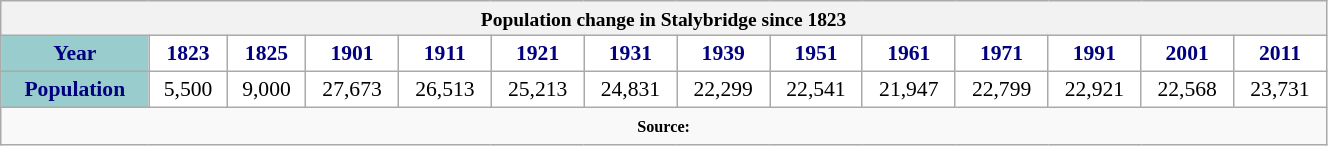<table class="wikitable" style="font-size:90%; width:70%; border:0; text-align:center; line-height:120%;">
<tr>
<th colspan="14" style="text-align:center;font-size:90%;">Population change in Stalybridge since 1823</th>
</tr>
<tr>
<th style="background:#9cc; color:navy; height:17px;">Year</th>
<th style="background:#fff; color:navy;">1823</th>
<th style="background:#fff; color:navy;">1825</th>
<th style="background:#fff; color:navy;">1901</th>
<th style="background:#fff; color:navy;">1911</th>
<th style="background:#fff; color:navy;">1921</th>
<th style="background:#fff; color:navy;">1931</th>
<th style="background:#fff; color:navy;">1939</th>
<th style="background:#fff; color:navy;">1951</th>
<th style="background:#fff; color:navy;">1961</th>
<th style="background:#fff; color:navy;">1971</th>
<th style="background:#fff; color:navy;">1991</th>
<th style="background:#fff; color:navy;">2001</th>
<th style="background:#fff; color:navy;">2011</th>
</tr>
<tr style="text-align:center;">
<th style="background:#9cc; color:navy; height:17px;">Population</th>
<td style="background:#fff; color:black;">5,500</td>
<td style="background:#fff; color:black;">9,000</td>
<td style="background:#fff; color:black;">27,673</td>
<td style="background:#fff; color:black;">26,513</td>
<td style="background:#fff; color:black;">25,213</td>
<td style="background:#fff; color:black;">24,831</td>
<td style="background:#fff; color:black;">22,299</td>
<td style="background:#fff; color:black;">22,541</td>
<td style="background:#fff; color:black;">21,947</td>
<td style="background:#fff; color:black;">22,799</td>
<td style="background:#fff; color:black;">22,921</td>
<td style="background:#fff; color:black;">22,568</td>
<td style="background:#fff; color:black;">23,731</td>
</tr>
<tr>
<td colspan="14" style="text-align:center;font-size:90%;"><small><strong>Source:</strong></small></td>
</tr>
</table>
